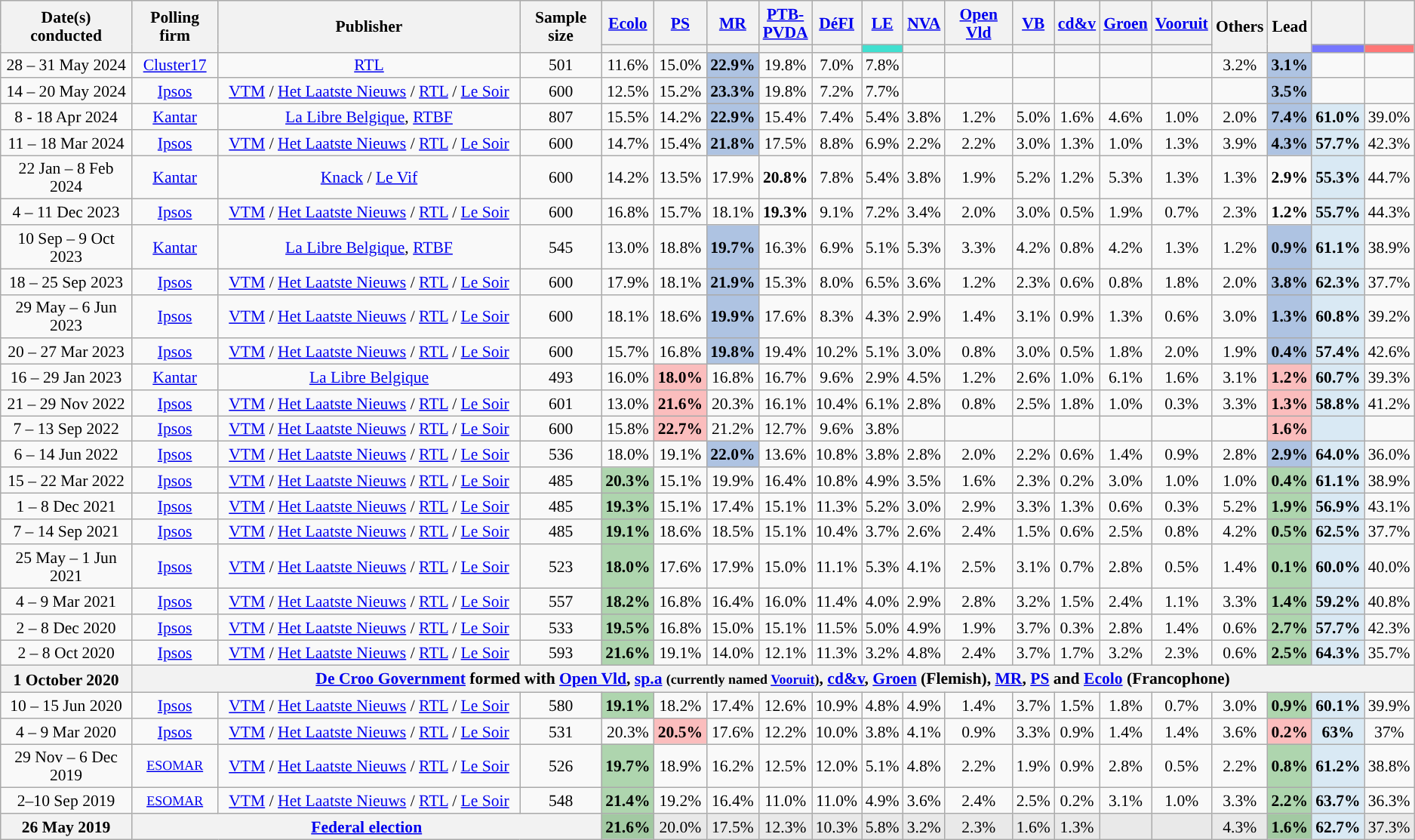<table class="wikitable" style="text-align:center; font-size:90%; line-height:16px;">
<tr style="background-color:#E9E9E9">
<th style="max-width: 80px;" rowspan="2">Date(s) conducted</th>
<th rowspan="2">Polling firm</th>
<th style="min-width: 160px" width="260" rowspan="2">Publisher</th>
<th rowspan="2">Sample size</th>
<th><a href='#'><span>Ecolo</span></a></th>
<th><a href='#'><span>PS</span></a></th>
<th><a href='#'><span>MR</span></a></th>
<th><a href='#'><span>PTB-<br>PVDA</span></a></th>
<th><a href='#'><span>DéFI</span></a></th>
<th><a href='#'><span>LE</span></a></th>
<th><a href='#'><span>NVA</span></a></th>
<th><a href='#'><span>Open Vld</span></a></th>
<th><a href='#'><span>VB</span></a></th>
<th><a href='#'><span>cd&v</span></a></th>
<th><a href='#'><span>Groen</span></a></th>
<th><a href='#'><span>Vooruit</span></a></th>
<th rowspan="2">Others</th>
<th rowspan="2">Lead</th>
<th></th>
<th></th>
</tr>
<tr>
<th style="background:"></th>
<th style="background:"></th>
<th style="background:"></th>
<th style="background:"></th>
<th style="background:"></th>
<th style="background:Turquoise; width:30px;"></th>
<th style="background:"></th>
<th style="background:"></th>
<th style="background:"></th>
<th style="background:"></th>
<th style="background:"></th>
<th style="background:"></th>
<th style="color:inherit;background:#7777FF"></th>
<th style="color:inherit;background:#FF7777"></th>
</tr>
<tr>
<td>28 – 31 May 2024</td>
<td><a href='#'>Cluster17</a></td>
<td><a href='#'>RTL</a></td>
<td>501                                                  </td>
<td>11.6%     </td>
<td>15.0%     </td>
<td style="background-color:#0047ab4d"><strong>22.9%</strong>  </td>
<td>19.8%     </td>
<td>7.0%     </td>
<td>7.8%     </td>
<td></td>
<td></td>
<td></td>
<td></td>
<td></td>
<td></td>
<td>3.2%</td>
<td style="background-color:#0047ab4d"><strong>3.1%</strong></td>
<td></td>
<td></td>
</tr>
<tr>
<td>14 – 20 May 2024</td>
<td><a href='#'>Ipsos</a></td>
<td><a href='#'>VTM</a> / <a href='#'>Het Laatste Nieuws</a> / <a href='#'>RTL</a> / <a href='#'>Le Soir</a></td>
<td>600                                                  </td>
<td>12.5%     </td>
<td>15.2%     </td>
<td style="background-color:#0047ab4d"><strong>23.3%</strong>  </td>
<td>19.8%     </td>
<td>7.2%     </td>
<td>7.7%     </td>
<td></td>
<td></td>
<td></td>
<td></td>
<td></td>
<td></td>
<td></td>
<td style="background-color:#0047ab4d"><strong>3.5%</strong>  </td>
<td></td>
<td></td>
</tr>
<tr>
<td>8 - 18 Apr 2024</td>
<td><a href='#'>Kantar</a></td>
<td><a href='#'>La Libre Belgique</a>, <a href='#'>RTBF</a></td>
<td>807                                                  </td>
<td>15.5%     </td>
<td>14.2%     </td>
<td style="background-color:#0047ab4d"><strong>22.9%</strong>  </td>
<td>15.4%     </td>
<td>7.4%     </td>
<td>5.4%     </td>
<td>3.8%     </td>
<td>1.2%     </td>
<td>5.0%     </td>
<td>1.6%     </td>
<td>4.6%     </td>
<td>1.0%     </td>
<td>2.0%     </td>
<td style="background-color:#0047ab4d"><strong>7.4%</strong>  </td>
<td style="background:#D9E9F4"><strong>61.0%</strong>  </td>
<td>39.0%     </td>
</tr>
<tr>
<td>11 – 18 Mar 2024</td>
<td><a href='#'>Ipsos</a></td>
<td><a href='#'>VTM</a> / <a href='#'>Het Laatste Nieuws</a> / <a href='#'>RTL</a> / <a href='#'>Le Soir</a></td>
<td>600                                                  </td>
<td>14.7%     </td>
<td>15.4%     </td>
<td style="background-color:#0047ab4d"><strong>21.8%</strong>  </td>
<td>17.5%     </td>
<td>8.8%     </td>
<td>6.9%     </td>
<td>2.2%     </td>
<td>2.2%     </td>
<td>3.0%     </td>
<td>1.3%     </td>
<td>1.0%     </td>
<td>1.3%     </td>
<td>3.9%     </td>
<td style="background-color:#0047ab4d"><strong>4.3%</strong>  </td>
<td style="background:#D9E9F4"><strong>57.7%</strong> </td>
<td>42.3%    </td>
</tr>
<tr>
<td>22 Jan – 8 Feb 2024</td>
<td><a href='#'>Kantar</a></td>
<td><a href='#'>Knack</a> / <a href='#'>Le Vif</a></td>
<td>600                                                  </td>
<td>14.2%     </td>
<td>13.5%     </td>
<td>17.9%     </td>
<td style="background-color:"><strong>20.8%</strong>  </td>
<td>7.8%     </td>
<td>5.4%     </td>
<td>3.8%     </td>
<td>1.9%     </td>
<td>5.2%     </td>
<td>1.2%     </td>
<td>5.3%     </td>
<td>1.3%     </td>
<td>1.3%     </td>
<td style="background-color:"><strong>2.9%</strong>  </td>
<td style="background:#D9E9F4"><strong>55.3%</strong>  </td>
<td>44.7%     </td>
</tr>
<tr>
<td>4 – 11 Dec 2023</td>
<td><a href='#'>Ipsos</a></td>
<td><a href='#'>VTM</a> / <a href='#'>Het Laatste Nieuws</a> / <a href='#'>RTL</a> / <a href='#'>Le Soir</a></td>
<td>600                                                  </td>
<td>16.8%     </td>
<td>15.7%     </td>
<td>18.1%     </td>
<td style="background-color:"><strong>19.3%</strong>  </td>
<td>9.1%     </td>
<td>7.2%     </td>
<td>3.4%     </td>
<td>2.0%     </td>
<td>3.0%     </td>
<td>0.5%     </td>
<td>1.9%     </td>
<td>0.7%     </td>
<td>2.3%     </td>
<td style="background-color:"><strong>1.2%</strong>  </td>
<td style="background:#D9E9F4"><strong>55.7%</strong>  </td>
<td>44.3%     </td>
</tr>
<tr>
<td>10 Sep – 9 Oct 2023</td>
<td><a href='#'>Kantar</a></td>
<td><a href='#'>La Libre Belgique</a>, <a href='#'>RTBF</a></td>
<td>545                                                  </td>
<td>13.0%     </td>
<td>18.8%     </td>
<td style="background-color:#0047ab4d"><strong>19.7%</strong>  </td>
<td>16.3%     </td>
<td>6.9%     </td>
<td>5.1%     </td>
<td>5.3%     </td>
<td>3.3%     </td>
<td>4.2%     </td>
<td>0.8%     </td>
<td>4.2%     </td>
<td>1.3%     </td>
<td>1.2%     </td>
<td style="background-color:#0047ab4d"><strong>0.9%</strong>  </td>
<td style="background:#D9E9F4"><strong>61.1%</strong>  </td>
<td>38.9%     </td>
</tr>
<tr>
<td>18 – 25 Sep 2023</td>
<td><a href='#'>Ipsos</a></td>
<td><a href='#'>VTM</a> / <a href='#'>Het Laatste Nieuws</a> / <a href='#'>RTL</a> / <a href='#'>Le Soir</a></td>
<td>600                                                  </td>
<td>17.9%     </td>
<td>18.1%     </td>
<td style="background-color:#0047ab4d"><strong>21.9%</strong>  </td>
<td>15.3%     </td>
<td>8.0%     </td>
<td>6.5%     </td>
<td>3.6%     </td>
<td>1.2%     </td>
<td>2.3%     </td>
<td>0.6%     </td>
<td>0.8%     </td>
<td>1.8%     </td>
<td>2.0%     </td>
<td style="background-color:#0047ab4d"><strong>3.8%</strong>  </td>
<td style="background:#D9E9F4"><strong>62.3%</strong>  </td>
<td>37.7%     </td>
</tr>
<tr>
<td>29 May – 6 Jun 2023</td>
<td><a href='#'>Ipsos</a></td>
<td><a href='#'>VTM</a> / <a href='#'>Het Laatste Nieuws</a> / <a href='#'>RTL</a> / <a href='#'>Le Soir</a></td>
<td>600                                                  </td>
<td>18.1%     </td>
<td>18.6%     </td>
<td style="background-color:#0047ab4d"><strong>19.9%</strong>  </td>
<td>17.6%     </td>
<td>8.3%     </td>
<td>4.3%     </td>
<td>2.9%     </td>
<td>1.4%     </td>
<td>3.1%     </td>
<td>0.9%     </td>
<td>1.3%     </td>
<td>0.6%     </td>
<td>3.0%     </td>
<td style="background-color:#0047ab4d"><strong>1.3%</strong>  </td>
<td style="background:#D9E9F4"><strong>60.8%</strong>  </td>
<td>39.2%     </td>
</tr>
<tr>
<td>20 – 27 Mar 2023</td>
<td><a href='#'>Ipsos</a></td>
<td><a href='#'>VTM</a> / <a href='#'>Het Laatste Nieuws</a> / <a href='#'>RTL</a> / <a href='#'>Le Soir</a></td>
<td>600                                                  </td>
<td>15.7%     </td>
<td>16.8%     </td>
<td style="background-color:#0047ab4d"><strong>19.8%</strong>  </td>
<td>19.4%     </td>
<td>10.2%     </td>
<td>5.1%     </td>
<td>3.0%     </td>
<td>0.8%     </td>
<td>3.0%     </td>
<td>0.5%     </td>
<td>1.8%     </td>
<td>2.0%     </td>
<td>1.9%     </td>
<td style="background-color:#0047ab4d"><strong>0.4%</strong>  </td>
<td style="background:#D9E9F4"><strong>57.4%</strong>  </td>
<td>42.6%     </td>
</tr>
<tr>
<td>16 – 29 Jan 2023</td>
<td><a href='#'>Kantar</a></td>
<td><a href='#'>La Libre Belgique</a></td>
<td>493                                                  </td>
<td>16.0%     </td>
<td style="background-color:#ff33334d"><strong>18.0%</strong>  </td>
<td>16.8%     </td>
<td>16.7%      </td>
<td>9.6%     </td>
<td>2.9%     </td>
<td>4.5%     </td>
<td>1.2%     </td>
<td>2.6%     </td>
<td>1.0%     </td>
<td>6.1%     </td>
<td>1.6%     </td>
<td>3.1%     </td>
<td style="background-color:#ff33334d"><strong>1.2%</strong>  </td>
<td style="background:#D9E9F4"><strong>60.7%</strong>  </td>
<td>39.3%     </td>
</tr>
<tr>
<td>21 – 29 Nov 2022</td>
<td><a href='#'>Ipsos</a></td>
<td><a href='#'>VTM</a> / <a href='#'>Het Laatste Nieuws</a> / <a href='#'>RTL</a> / <a href='#'>Le Soir</a></td>
<td>601                                                  </td>
<td>13.0%     </td>
<td style="background-color:#ff33334d"><strong>21.6%</strong>  </td>
<td>20.3%     </td>
<td>16.1%     </td>
<td>10.4%     </td>
<td>6.1%     </td>
<td>2.8%     </td>
<td>0.8%     </td>
<td>2.5%     </td>
<td>1.8%     </td>
<td>1.0%     </td>
<td>0.3%     </td>
<td>3.3%     </td>
<td style="background-color:#ff33334d"><strong>1.3%</strong>  </td>
<td style="background:#D9E9F4"><strong>58.8%</strong>  </td>
<td>41.2%     </td>
</tr>
<tr>
<td>7 – 13 Sep 2022</td>
<td><a href='#'>Ipsos</a></td>
<td><a href='#'>VTM</a> / <a href='#'>Het Laatste Nieuws</a> / <a href='#'>RTL</a> / <a href='#'>Le Soir</a></td>
<td>600                                                  </td>
<td>15.8%     </td>
<td style="background-color:#ff33334d"><strong>22.7%</strong>  </td>
<td>21.2%     </td>
<td>12.7%     </td>
<td>9.6%     </td>
<td>3.8%     </td>
<td></td>
<td></td>
<td></td>
<td></td>
<td></td>
<td></td>
<td></td>
<td style="background-color:#ff33334d"><strong>1.6%</strong>  </td>
<td style="background:#D9E9F4"><strong>     </strong>  </td>
<td></td>
</tr>
<tr>
<td>6 – 14 Jun 2022</td>
<td><a href='#'>Ipsos</a></td>
<td><a href='#'>VTM</a> / <a href='#'>Het Laatste Nieuws</a> / <a href='#'>RTL</a> / <a href='#'>Le Soir</a></td>
<td>536                                                  </td>
<td>18.0%     </td>
<td>19.1%     </td>
<td style="background-color:#0047ab4d"><strong>22.0%</strong>  </td>
<td>13.6%     </td>
<td>10.8%     </td>
<td>3.8%     </td>
<td>2.8%     </td>
<td>2.0%     </td>
<td>2.2%     </td>
<td>0.6%     </td>
<td>1.4%     </td>
<td>0.9%     </td>
<td>2.8%     </td>
<td style="background-color:#0047ab4d"><strong>2.9%</strong>  </td>
<td style="background:#D9E9F4"><strong>64.0%</strong>  </td>
<td>36.0%     </td>
</tr>
<tr>
<td>15 – 22 Mar 2022</td>
<td><a href='#'>Ipsos</a></td>
<td><a href='#'>VTM</a> / <a href='#'>Het Laatste Nieuws</a> / <a href='#'>RTL</a> / <a href='#'>Le Soir</a></td>
<td>485                                                  </td>
<td style="background-color:#0080004d"><strong>20.3%</strong>  </td>
<td>15.1%     </td>
<td>19.9%     </td>
<td>16.4%     </td>
<td>10.8%     </td>
<td>4.9%     </td>
<td>3.5%     </td>
<td>1.6%     </td>
<td>2.3%     </td>
<td>0.2%     </td>
<td>3.0%     </td>
<td>1.0%     </td>
<td>1.0%     </td>
<td style="background-color:#0080004d"><strong>0.4%</strong>  </td>
<td style="background:#D9E9F4"><strong>61.1%</strong>  </td>
<td>38.9%     </td>
</tr>
<tr>
<td>1 – 8 Dec 2021</td>
<td><a href='#'>Ipsos</a></td>
<td><a href='#'>VTM</a> / <a href='#'>Het Laatste Nieuws</a> / <a href='#'>RTL</a> / <a href='#'>Le Soir</a></td>
<td>485                                                  </td>
<td style="background-color:#0080004d"><strong>19.3%</strong>  </td>
<td>15.1%     </td>
<td>17.4%     </td>
<td>15.1%     </td>
<td>11.3%     </td>
<td>5.2%     </td>
<td>3.0%     </td>
<td>2.9%     </td>
<td>3.3%     </td>
<td>1.3%     </td>
<td>0.6%     </td>
<td>0.3%     </td>
<td>5.2%     </td>
<td style="background-color:#0080004d"><strong>1.9%</strong>  </td>
<td style="background:#D9E9F4"><strong>56.9%</strong>  </td>
<td>43.1%     </td>
</tr>
<tr>
<td>7 – 14 Sep 2021</td>
<td><a href='#'>Ipsos</a></td>
<td><a href='#'>VTM</a> / <a href='#'>Het Laatste Nieuws</a> / <a href='#'>RTL</a> / <a href='#'>Le Soir</a></td>
<td>485                                                  </td>
<td style="background-color:#0080004d"><strong>19.1%</strong>  </td>
<td>18.6%     </td>
<td>18.5%     </td>
<td>15.1%     </td>
<td>10.4%     </td>
<td>3.7%     </td>
<td>2.6%     </td>
<td>2.4%     </td>
<td>1.5%     </td>
<td>0.6%     </td>
<td>2.5%     </td>
<td>0.8%     </td>
<td>4.2%     </td>
<td style="background-color:#0080004d"><strong>0.5%</strong>  </td>
<td style="background:#D9E9F4"><strong>62.5%</strong>  </td>
<td>37.7%     </td>
</tr>
<tr>
<td>25 May – 1 Jun 2021</td>
<td><a href='#'>Ipsos</a></td>
<td><a href='#'>VTM</a> / <a href='#'>Het Laatste Nieuws</a> / <a href='#'>RTL</a> / <a href='#'>Le Soir</a></td>
<td>523                                                  </td>
<td style="background-color:#0080004d"><strong>18.0%</strong>  </td>
<td>17.6%     </td>
<td>17.9%     </td>
<td>15.0%     </td>
<td>11.1%     </td>
<td>5.3%     </td>
<td>4.1%     </td>
<td>2.5%     </td>
<td>3.1%     </td>
<td>0.7%     </td>
<td>2.8%     </td>
<td>0.5%     </td>
<td>1.4%     </td>
<td style="background-color:#0080004d"><strong>0.1%</strong>  </td>
<td style="background:#D9E9F4"><strong>60.0%</strong>  </td>
<td>40.0%     </td>
</tr>
<tr>
<td>4 – 9 Mar 2021</td>
<td><a href='#'>Ipsos</a></td>
<td><a href='#'>VTM</a> / <a href='#'>Het Laatste Nieuws</a> / <a href='#'>RTL</a> / <a href='#'>Le Soir</a></td>
<td>557                                                  </td>
<td style="background-color:#0080004d"><strong>18.2%</strong>  </td>
<td>16.8%     </td>
<td>16.4%     </td>
<td>16.0%     </td>
<td>11.4%     </td>
<td>4.0%     </td>
<td>2.9%     </td>
<td>2.8%     </td>
<td>3.2%     </td>
<td>1.5%     </td>
<td>2.4%     </td>
<td>1.1%     </td>
<td>3.3%     </td>
<td style="background-color:#0080004d"><strong>1.4%</strong>  </td>
<td style="background:#D9E9F4"><strong>59.2%</strong>  </td>
<td>40.8%     </td>
</tr>
<tr>
<td>2 – 8 Dec 2020</td>
<td><a href='#'>Ipsos</a></td>
<td><a href='#'>VTM</a> / <a href='#'>Het Laatste Nieuws</a> / <a href='#'>RTL</a> / <a href='#'>Le Soir</a></td>
<td>533                                                  </td>
<td style="background-color:#0080004d"><strong>19.5%</strong>  </td>
<td>16.8%     </td>
<td>15.0%     </td>
<td>15.1%     </td>
<td>11.5%     </td>
<td>5.0%     </td>
<td>4.9%     </td>
<td>1.9%     </td>
<td>3.7%     </td>
<td>0.3%     </td>
<td>2.8%     </td>
<td>1.4%     </td>
<td>0.6%     </td>
<td style="background-color:#0080004d"><strong>2.7%</strong>  </td>
<td style="background:#D9E9F4"><strong>57.7%</strong>  </td>
<td>42.3%     </td>
</tr>
<tr>
<td>2 – 8 Oct 2020</td>
<td><a href='#'>Ipsos</a></td>
<td><a href='#'>VTM</a> / <a href='#'>Het Laatste Nieuws</a> / <a href='#'>RTL</a> / <a href='#'>Le Soir</a></td>
<td>593                                                  </td>
<td style="background-color:#0080004d"><strong>21.6%</strong>  </td>
<td>19.1%     </td>
<td>14.0%     </td>
<td>12.1%     </td>
<td>11.3%     </td>
<td>3.2%     </td>
<td>4.8%     </td>
<td>2.4%     </td>
<td>3.7%     </td>
<td>1.7%     </td>
<td>3.2%     </td>
<td>2.3%     </td>
<td>0.6%     </td>
<td style="background-color:#0080004d"><strong>2.5%</strong>  </td>
<td style="background:#D9E9F4"><strong>64.3%</strong>  </td>
<td>35.7%     </td>
</tr>
<tr>
<th>1 October 2020</th>
<th colspan="19"><a href='#'>De Croo Government</a> formed with <a href='#'>Open Vld</a>, <a href='#'>sp.a</a> <small>(currently named <a href='#'>Vooruit</a>)</small>, <a href='#'>cd&v</a>, <a href='#'>Groen</a> (Flemish), <a href='#'>MR</a>, <a href='#'>PS</a> and <a href='#'>Ecolo</a> (Francophone)</th>
</tr>
<tr>
<td>10 – 15 Jun 2020</td>
<td><a href='#'>Ipsos</a></td>
<td><a href='#'>VTM</a> / <a href='#'>Het Laatste Nieuws</a> / <a href='#'>RTL</a> / <a href='#'>Le Soir</a></td>
<td>580                                                  </td>
<td style="background-color:#0080004d"><strong>19.1%</strong>  </td>
<td>18.2%     </td>
<td>17.4%     </td>
<td>12.6%     </td>
<td>10.9%     </td>
<td>4.8%     </td>
<td>4.9%     </td>
<td>1.4%     </td>
<td>3.7%     </td>
<td>1.5%     </td>
<td>1.8%     </td>
<td>0.7%     </td>
<td>3.0%     </td>
<td style="background-color:#0080004d"><strong>0.9%</strong>  </td>
<td style="background:#D9E9F4"><strong>60.1%</strong>  </td>
<td>39.9%     </td>
</tr>
<tr>
<td>4 – 9 Mar 2020</td>
<td><a href='#'>Ipsos</a></td>
<td><a href='#'>VTM</a> / <a href='#'>Het Laatste Nieuws</a> / <a href='#'>RTL</a> / <a href='#'>Le Soir</a></td>
<td>531                                                  </td>
<td>20.3%     </td>
<td style="background-color:#ff33334d"><strong>20.5%</strong>  </td>
<td>17.6%     </td>
<td>12.2%     </td>
<td>10.0%     </td>
<td>3.8%     </td>
<td>4.1%     </td>
<td>0.9%     </td>
<td>3.3%     </td>
<td>0.9%     </td>
<td>1.4%     </td>
<td>1.4%     </td>
<td>3.6%     </td>
<td style="background-color:#ff33334d"><strong>0.2%</strong>  </td>
<td style="background:#D9E9F4"><strong>63%</strong>    </td>
<td>37%       </td>
</tr>
<tr>
<td>29 Nov – 6 Dec 2019</td>
<td style="font-size: smaller;"><a href='#'>ESOMAR</a></td>
<td><a href='#'>VTM</a> / <a href='#'>Het Laatste Nieuws</a> / <a href='#'>RTL</a> / <a href='#'>Le Soir</a></td>
<td>526                                                  </td>
<td style="background-color:#0080004d"><strong>19.7%</strong>  </td>
<td>18.9%     </td>
<td>16.2%     </td>
<td>12.5%     </td>
<td>12.0%     </td>
<td>5.1%     </td>
<td>4.8%     </td>
<td>2.2%     </td>
<td>1.9%     </td>
<td>0.9%     </td>
<td>2.8%     </td>
<td>0.5%     </td>
<td>2.2%     </td>
<td style="background-color:#0080004d"><strong>0.8%</strong>  </td>
<td style="background:#D9E9F4"><strong>61.2%</strong>  </td>
<td>38.8%     </td>
</tr>
<tr>
<td>2–10 Sep 2019</td>
<td style="font-size: smaller;"><a href='#'>ESOMAR</a></td>
<td><a href='#'>VTM</a> / <a href='#'>Het Laatste Nieuws</a> / <a href='#'>RTL</a> / <a href='#'>Le Soir</a></td>
<td>548                                                  </td>
<td style="background-color:#0080004d"><strong>21.4%</strong>  </td>
<td>19.2%     </td>
<td>16.4%     </td>
<td>11.0%     </td>
<td>11.0%     </td>
<td>4.9%     </td>
<td>3.6%     </td>
<td>2.4%     </td>
<td>2.5%     </td>
<td>0.2%     </td>
<td>3.1%     </td>
<td>1.0%     </td>
<td>3.3%     </td>
<td style="background-color:#0080004d"><strong>2.2%</strong>  </td>
<td style="background:#D9E9F4"><strong>63.7%</strong>  </td>
<td>36.3%     </td>
</tr>
<tr style="background-color:#E9E9E9">
<th>26 May 2019</th>
<th colspan="3"><a href='#'>Federal election</a></th>
<td style="background-color:#0080004d"><strong>21.6%</strong>  </td>
<td>20.0%     </td>
<td>17.5%     </td>
<td>12.3%     </td>
<td>10.3%     </td>
<td>5.8%     </td>
<td>3.2%     </td>
<td>2.3%     </td>
<td>1.6%     </td>
<td>1.3%     </td>
<td></td>
<td> </td>
<td>4.3%      </td>
<td style="background-color:#0080004d"><strong>1.6%</strong>  </td>
<td style="background:#D9E9F4"><strong>62.7%</strong>  </td>
<td>37.3%     </td>
</tr>
</table>
